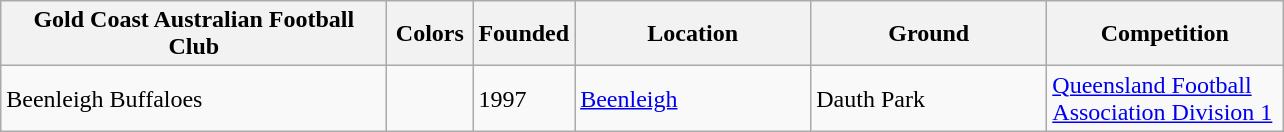<table class="wikitable sortable">
<tr>
<th width=250px>Gold Coast Australian Football Club</th>
<th width=050px>Colors</th>
<th width=050px>Founded</th>
<th width=150px>Location</th>
<th width=150px>Ground</th>
<th width=150px>Competition</th>
</tr>
<tr>
<td>Beenleigh Buffaloes </td>
<td></td>
<td>1997</td>
<td><a href='#'>Beenleigh</a></td>
<td>Dauth Park</td>
<td><a href='#'>Queensland Football<br>Association Division 1</a></td>
</tr>
</table>
